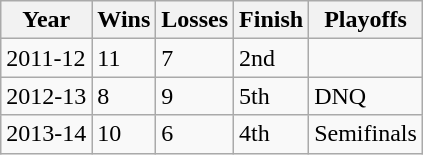<table class="wikitable">
<tr>
<th>Year</th>
<th>Wins</th>
<th>Losses</th>
<th>Finish</th>
<th>Playoffs</th>
</tr>
<tr>
<td>2011-12</td>
<td>11</td>
<td>7</td>
<td>2nd</td>
<td></td>
</tr>
<tr>
<td>2012-13</td>
<td>8</td>
<td>9</td>
<td>5th</td>
<td>DNQ</td>
</tr>
<tr>
<td>2013-14</td>
<td>10</td>
<td>6</td>
<td>4th</td>
<td>Semifinals</td>
</tr>
</table>
